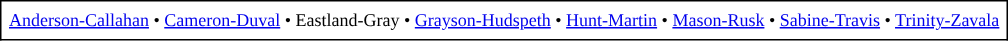<table border="1" cellspacing="0" cellpadding="5" align="center" rules="all" style="margin:1em 1em 1em 0; border-collapse:collapse; font-size:75%;">
<tr>
<td><a href='#'>Anderson-Callahan</a> • <a href='#'>Cameron-Duval</a> • Eastland-Gray • <a href='#'>Grayson-Hudspeth</a> • <a href='#'>Hunt-Martin</a> • <a href='#'>Mason-Rusk</a> • <a href='#'>Sabine-Travis</a> • <a href='#'>Trinity-Zavala</a></td>
</tr>
</table>
